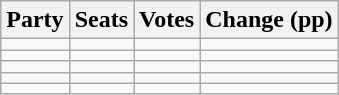<table class="wikitable" style="text-align:right;">
<tr>
<th>Party</th>
<th>Seats</th>
<th>Votes</th>
<th colspan="3">Change (pp)</th>
</tr>
<tr>
<td style="text-align:left;"></td>
<td></td>
<td></td>
<td></td>
</tr>
<tr>
<td style="text-align:left;"></td>
<td></td>
<td></td>
<td></td>
</tr>
<tr>
<td style="text-align:left;"></td>
<td></td>
<td></td>
<td></td>
</tr>
<tr>
<td style="text-align:left;"></td>
<td></td>
<td></td>
<td></td>
</tr>
<tr>
<td style="text-align:left;"></td>
<td></td>
<td></td>
<td></td>
</tr>
</table>
